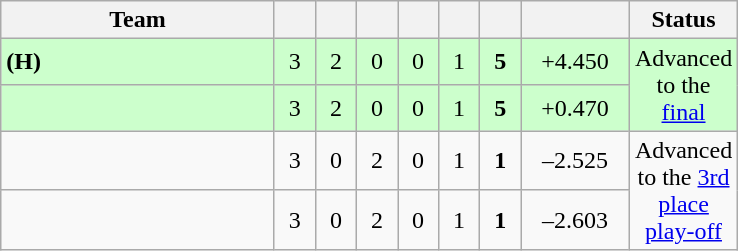<table class="wikitable" style="text-align:center">
<tr>
<th style="width:175px;">Team</th>
<th style="width:20px;"></th>
<th style="width:20px;"></th>
<th style="width:20px;"></th>
<th style="width:20px;"></th>
<th style="width:20px;"></th>
<th style="width:20px;"></th>
<th style="width:65px;"></th>
<th style="width:65px;">Status</th>
</tr>
<tr style="background:#cfc;">
<td style="text-align:left"> <strong>(H)</strong></td>
<td>3</td>
<td>2</td>
<td>0</td>
<td>0</td>
<td>1</td>
<td><strong>5</strong></td>
<td>+4.450</td>
<td rowspan="2">Advanced to the <a href='#'>final</a></td>
</tr>
<tr style="background:#cfc;">
<td style="text-align:left"></td>
<td>3</td>
<td>2</td>
<td>0</td>
<td>0</td>
<td>1</td>
<td><strong>5</strong></td>
<td>+0.470</td>
</tr>
<tr>
<td style="text-align:left"></td>
<td>3</td>
<td>0</td>
<td>2</td>
<td>0</td>
<td>1</td>
<td><strong>1</strong></td>
<td>–2.525</td>
<td rowspan="2">Advanced to the <a href='#'>3rd place play-off</a></td>
</tr>
<tr>
<td style="text-align:left"></td>
<td>3</td>
<td>0</td>
<td>2</td>
<td>0</td>
<td>1</td>
<td><strong>1</strong></td>
<td>–2.603</td>
</tr>
</table>
